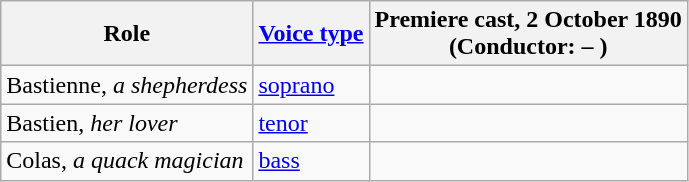<table class="wikitable">
<tr>
<th>Role</th>
<th><a href='#'>Voice type</a></th>
<th>Premiere cast, 2 October 1890<br>(Conductor: – )</th>
</tr>
<tr>
<td>Bastienne, <em>a shepherdess</em></td>
<td><a href='#'>soprano</a></td>
<td></td>
</tr>
<tr>
<td>Bastien, <em>her lover</em></td>
<td><a href='#'>tenor</a></td>
<td></td>
</tr>
<tr>
<td>Colas, <em>a quack magician</em></td>
<td><a href='#'>bass</a></td>
<td></td>
</tr>
</table>
